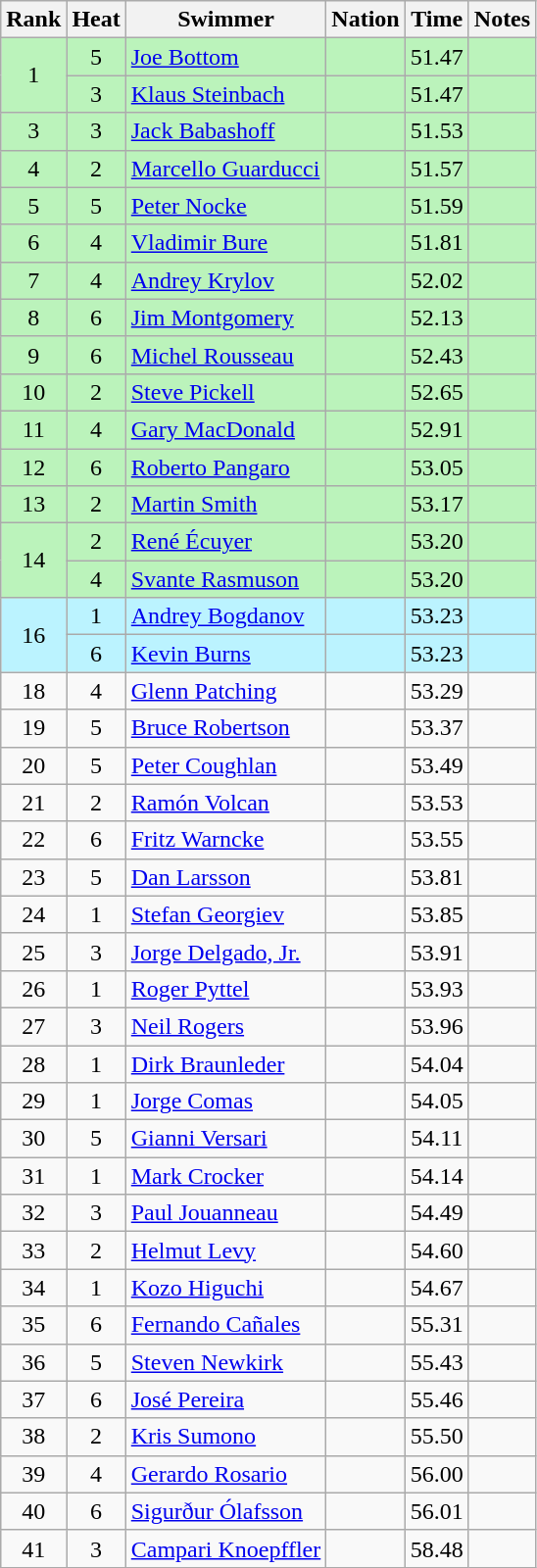<table class="wikitable sortable" style="text-align:center">
<tr>
<th>Rank</th>
<th>Heat</th>
<th>Swimmer</th>
<th>Nation</th>
<th>Time</th>
<th>Notes</th>
</tr>
<tr bgcolor=bbf3bb>
<td rowspan=2>1</td>
<td>5</td>
<td align=left><a href='#'>Joe Bottom</a></td>
<td align=left></td>
<td>51.47</td>
<td></td>
</tr>
<tr bgcolor=bbf3bb>
<td>3</td>
<td align=left><a href='#'>Klaus Steinbach</a></td>
<td align=left></td>
<td>51.47</td>
<td></td>
</tr>
<tr bgcolor=bbf3bb>
<td>3</td>
<td>3</td>
<td align=left><a href='#'>Jack Babashoff</a></td>
<td align=left></td>
<td>51.53</td>
<td></td>
</tr>
<tr bgcolor=bbf3bb>
<td>4</td>
<td>2</td>
<td align=left><a href='#'>Marcello Guarducci</a></td>
<td align=left></td>
<td>51.57</td>
<td></td>
</tr>
<tr bgcolor=bbf3bb>
<td>5</td>
<td>5</td>
<td align=left><a href='#'>Peter Nocke</a></td>
<td align=left></td>
<td>51.59</td>
<td></td>
</tr>
<tr bgcolor=bbf3bb>
<td>6</td>
<td>4</td>
<td align=left><a href='#'>Vladimir Bure</a></td>
<td align=left></td>
<td>51.81</td>
<td></td>
</tr>
<tr bgcolor=bbf3bb>
<td>7</td>
<td>4</td>
<td align=left><a href='#'>Andrey Krylov</a></td>
<td align=left></td>
<td>52.02</td>
<td></td>
</tr>
<tr bgcolor=bbf3bb>
<td>8</td>
<td>6</td>
<td align=left><a href='#'>Jim Montgomery</a></td>
<td align=left></td>
<td>52.13</td>
<td></td>
</tr>
<tr bgcolor=bbf3bb>
<td>9</td>
<td>6</td>
<td align=left><a href='#'>Michel Rousseau</a></td>
<td align=left></td>
<td>52.43</td>
<td></td>
</tr>
<tr bgcolor=bbf3bb>
<td>10</td>
<td>2</td>
<td align=left><a href='#'>Steve Pickell</a></td>
<td align=left></td>
<td>52.65</td>
<td></td>
</tr>
<tr bgcolor=bbf3bb>
<td>11</td>
<td>4</td>
<td align=left><a href='#'>Gary MacDonald</a></td>
<td align=left></td>
<td>52.91</td>
<td></td>
</tr>
<tr bgcolor=bbf3bb>
<td>12</td>
<td>6</td>
<td align=left><a href='#'>Roberto Pangaro</a></td>
<td align=left></td>
<td>53.05</td>
<td></td>
</tr>
<tr bgcolor=bbf3bb>
<td>13</td>
<td>2</td>
<td align=left><a href='#'>Martin Smith</a></td>
<td align=left></td>
<td>53.17</td>
<td></td>
</tr>
<tr bgcolor=bbf3bb>
<td rowspan=2>14</td>
<td>2</td>
<td align=left><a href='#'>René Écuyer</a></td>
<td align=left></td>
<td>53.20</td>
<td></td>
</tr>
<tr bgcolor=bbf3bb>
<td>4</td>
<td align=left><a href='#'>Svante Rasmuson</a></td>
<td align=left></td>
<td>53.20</td>
<td></td>
</tr>
<tr bgcolor=bbf3ff>
<td rowspan=2>16</td>
<td>1</td>
<td align=left><a href='#'>Andrey Bogdanov</a></td>
<td align=left></td>
<td>53.23</td>
<td></td>
</tr>
<tr bgcolor=bbf3ff>
<td>6</td>
<td align=left><a href='#'>Kevin Burns</a></td>
<td align=left></td>
<td>53.23</td>
<td></td>
</tr>
<tr>
<td>18</td>
<td>4</td>
<td align=left><a href='#'>Glenn Patching</a></td>
<td align=left></td>
<td>53.29</td>
<td></td>
</tr>
<tr>
<td>19</td>
<td>5</td>
<td align=left><a href='#'>Bruce Robertson</a></td>
<td align=left></td>
<td>53.37</td>
<td></td>
</tr>
<tr>
<td>20</td>
<td>5</td>
<td align=left><a href='#'>Peter Coughlan</a></td>
<td align=left></td>
<td>53.49</td>
<td></td>
</tr>
<tr>
<td>21</td>
<td>2</td>
<td align=left><a href='#'>Ramón Volcan</a></td>
<td align=left></td>
<td>53.53</td>
<td></td>
</tr>
<tr>
<td>22</td>
<td>6</td>
<td align=left><a href='#'>Fritz Warncke</a></td>
<td align=left></td>
<td>53.55</td>
<td></td>
</tr>
<tr>
<td>23</td>
<td>5</td>
<td align=left><a href='#'>Dan Larsson</a></td>
<td align=left></td>
<td>53.81</td>
<td></td>
</tr>
<tr>
<td>24</td>
<td>1</td>
<td align=left><a href='#'>Stefan Georgiev</a></td>
<td align=left></td>
<td>53.85</td>
<td></td>
</tr>
<tr>
<td>25</td>
<td>3</td>
<td align=left><a href='#'>Jorge Delgado, Jr.</a></td>
<td align=left></td>
<td>53.91</td>
<td></td>
</tr>
<tr>
<td>26</td>
<td>1</td>
<td align=left><a href='#'>Roger Pyttel</a></td>
<td align=left></td>
<td>53.93</td>
<td></td>
</tr>
<tr>
<td>27</td>
<td>3</td>
<td align=left><a href='#'>Neil Rogers</a></td>
<td align=left></td>
<td>53.96</td>
<td></td>
</tr>
<tr>
<td>28</td>
<td>1</td>
<td align=left><a href='#'>Dirk Braunleder</a></td>
<td align=left></td>
<td>54.04</td>
<td></td>
</tr>
<tr>
<td>29</td>
<td>1</td>
<td align=left><a href='#'>Jorge Comas</a></td>
<td align=left></td>
<td>54.05</td>
<td></td>
</tr>
<tr>
<td>30</td>
<td>5</td>
<td align=left><a href='#'>Gianni Versari</a></td>
<td align=left></td>
<td>54.11</td>
<td></td>
</tr>
<tr>
<td>31</td>
<td>1</td>
<td align=left><a href='#'>Mark Crocker</a></td>
<td align=left></td>
<td>54.14</td>
<td></td>
</tr>
<tr>
<td>32</td>
<td>3</td>
<td align=left><a href='#'>Paul Jouanneau</a></td>
<td align=left></td>
<td>54.49</td>
<td></td>
</tr>
<tr>
<td>33</td>
<td>2</td>
<td align=left><a href='#'>Helmut Levy</a></td>
<td align=left></td>
<td>54.60</td>
<td></td>
</tr>
<tr>
<td>34</td>
<td>1</td>
<td align=left><a href='#'>Kozo Higuchi</a></td>
<td align=left></td>
<td>54.67</td>
<td></td>
</tr>
<tr>
<td>35</td>
<td>6</td>
<td align=left><a href='#'>Fernando Cañales</a></td>
<td align=left></td>
<td>55.31</td>
<td></td>
</tr>
<tr>
<td>36</td>
<td>5</td>
<td align=left><a href='#'>Steven Newkirk</a></td>
<td align=left></td>
<td>55.43</td>
<td></td>
</tr>
<tr>
<td>37</td>
<td>6</td>
<td align=left><a href='#'>José Pereira</a></td>
<td align=left></td>
<td>55.46</td>
<td></td>
</tr>
<tr>
<td>38</td>
<td>2</td>
<td align=left><a href='#'>Kris Sumono</a></td>
<td align=left></td>
<td>55.50</td>
<td></td>
</tr>
<tr>
<td>39</td>
<td>4</td>
<td align=left><a href='#'>Gerardo Rosario</a></td>
<td align=left></td>
<td>56.00</td>
<td></td>
</tr>
<tr>
<td>40</td>
<td>6</td>
<td align=left><a href='#'>Sigurður Ólafsson</a></td>
<td align=left></td>
<td>56.01</td>
<td></td>
</tr>
<tr>
<td>41</td>
<td>3</td>
<td align=left><a href='#'>Campari Knoepffler</a></td>
<td align=left></td>
<td>58.48</td>
<td></td>
</tr>
</table>
